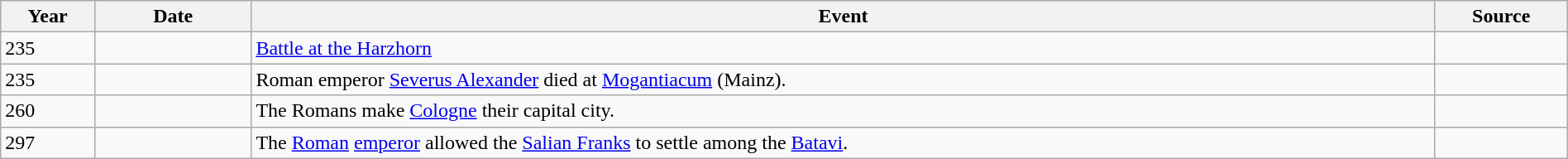<table class="wikitable" width="100%">
<tr>
<th style="width:6%">Year</th>
<th style="width:10%">Date</th>
<th>Event</th>
<th>Source</th>
</tr>
<tr>
<td>235</td>
<td></td>
<td><a href='#'>Battle at the Harzhorn</a></td>
<td></td>
</tr>
<tr>
<td>235</td>
<td></td>
<td>Roman emperor <a href='#'>Severus Alexander</a> died at <a href='#'>Mogantiacum</a> (Mainz).</td>
<td></td>
</tr>
<tr>
<td>260</td>
<td></td>
<td>The Romans make <a href='#'>Cologne</a> their capital city.</td>
<td></td>
</tr>
<tr>
<td>297</td>
<td></td>
<td>The <a href='#'>Roman</a> <a href='#'>emperor</a> allowed the <a href='#'>Salian Franks</a> to settle among the <a href='#'>Batavi</a>.</td>
<td></td>
</tr>
</table>
